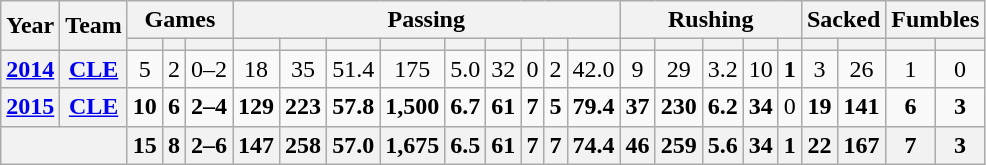<table class="wikitable" style="text-align:center;">
<tr>
<th rowspan="2">Year</th>
<th rowspan="2">Team</th>
<th colspan="3">Games</th>
<th colspan="9">Passing</th>
<th colspan="5">Rushing</th>
<th colspan="2">Sacked</th>
<th colspan="2">Fumbles</th>
</tr>
<tr>
<th></th>
<th></th>
<th></th>
<th></th>
<th></th>
<th></th>
<th></th>
<th></th>
<th></th>
<th></th>
<th></th>
<th></th>
<th></th>
<th></th>
<th></th>
<th></th>
<th></th>
<th></th>
<th></th>
<th></th>
<th></th>
</tr>
<tr>
<th><a href='#'>2014</a></th>
<th><a href='#'>CLE</a></th>
<td>5</td>
<td>2</td>
<td>0–2</td>
<td>18</td>
<td>35</td>
<td>51.4</td>
<td>175</td>
<td>5.0</td>
<td>32</td>
<td>0</td>
<td>2</td>
<td>42.0</td>
<td>9</td>
<td>29</td>
<td>3.2</td>
<td>10</td>
<td><strong>1</strong></td>
<td>3</td>
<td>26</td>
<td>1</td>
<td>0</td>
</tr>
<tr>
<th><a href='#'>2015</a></th>
<th><a href='#'>CLE</a></th>
<td><strong>10</strong></td>
<td><strong>6</strong></td>
<td><strong>2–4</strong></td>
<td><strong>129</strong></td>
<td><strong>223</strong></td>
<td><strong>57.8</strong></td>
<td><strong>1,500</strong></td>
<td><strong>6.7</strong></td>
<td><strong>61</strong></td>
<td><strong>7</strong></td>
<td><strong>5</strong></td>
<td><strong>79.4</strong></td>
<td><strong>37</strong></td>
<td><strong>230</strong></td>
<td><strong>6.2</strong></td>
<td><strong>34</strong></td>
<td>0</td>
<td><strong>19</strong></td>
<td><strong>141</strong></td>
<td><strong>6</strong></td>
<td><strong>3</strong></td>
</tr>
<tr>
<th colspan="2"></th>
<th>15</th>
<th>8</th>
<th>2–6</th>
<th>147</th>
<th>258</th>
<th>57.0</th>
<th>1,675</th>
<th>6.5</th>
<th>61</th>
<th>7</th>
<th>7</th>
<th>74.4</th>
<th>46</th>
<th>259</th>
<th>5.6</th>
<th>34</th>
<th>1</th>
<th>22</th>
<th>167</th>
<th>7</th>
<th>3</th>
</tr>
</table>
